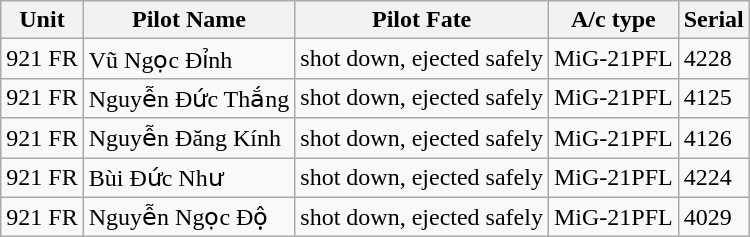<table align=center class=wikitable>
<tr>
<th>Unit</th>
<th>Pilot Name</th>
<th>Pilot Fate</th>
<th>A/c type</th>
<th>Serial</th>
</tr>
<tr>
<td>921 FR</td>
<td>Vũ Ngọc Đỉnh</td>
<td>shot down, ejected safely</td>
<td>MiG-21PFL</td>
<td>4228</td>
</tr>
<tr>
<td>921 FR</td>
<td>Nguyễn Đức Thắng</td>
<td>shot down, ejected safely</td>
<td>MiG-21PFL</td>
<td>4125</td>
</tr>
<tr>
<td>921 FR</td>
<td>Nguyễn Đăng Kính</td>
<td>shot down, ejected safely</td>
<td>MiG-21PFL</td>
<td>4126</td>
</tr>
<tr>
<td>921 FR</td>
<td>Bùi Đức Như</td>
<td>shot down, ejected safely</td>
<td>MiG-21PFL</td>
<td>4224</td>
</tr>
<tr>
<td>921 FR</td>
<td>Nguyễn Ngọc Độ</td>
<td>shot down, ejected safely</td>
<td>MiG-21PFL</td>
<td>4029</td>
</tr>
</table>
